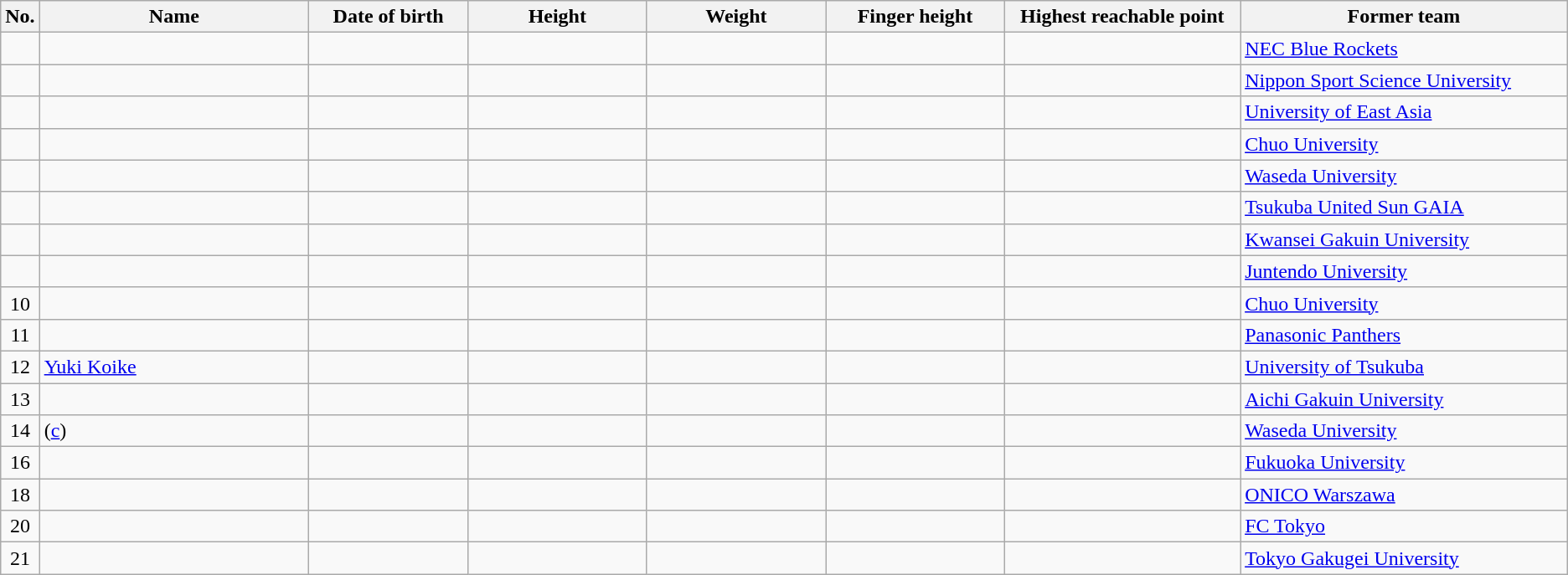<table class="wikitable sortable" style="font-size:100%; text-align:center;">
<tr>
<th>No.</th>
<th style="width:14em">Name</th>
<th style="width:8em">Date of birth</th>
<th style="width:9em">Height</th>
<th style="width:9em">Weight</th>
<th style="width:9em">Finger height</th>
<th style="width:12em">Highest reachable point</th>
<th style="width:17em">Former team</th>
</tr>
<tr>
<td></td>
<td align=left></td>
<td align=right></td>
<td></td>
<td></td>
<td></td>
<td></td>
<td align=left> <a href='#'>NEC Blue Rockets</a></td>
</tr>
<tr>
<td></td>
<td align=left></td>
<td align=right></td>
<td></td>
<td></td>
<td></td>
<td></td>
<td align=left> <a href='#'>Nippon Sport Science University</a></td>
</tr>
<tr>
<td></td>
<td align=left></td>
<td align=right></td>
<td></td>
<td></td>
<td></td>
<td></td>
<td align=left> <a href='#'>University of East Asia</a></td>
</tr>
<tr>
<td></td>
<td align=left></td>
<td align=right></td>
<td></td>
<td></td>
<td></td>
<td></td>
<td align=left> <a href='#'>Chuo University</a></td>
</tr>
<tr>
<td></td>
<td align=left></td>
<td align=right></td>
<td></td>
<td></td>
<td></td>
<td></td>
<td align=left> <a href='#'>Waseda University</a></td>
</tr>
<tr>
<td></td>
<td align=left></td>
<td align=right></td>
<td></td>
<td></td>
<td></td>
<td></td>
<td align=left> <a href='#'>Tsukuba United Sun GAIA</a></td>
</tr>
<tr>
<td></td>
<td align=left></td>
<td align=right></td>
<td></td>
<td></td>
<td></td>
<td></td>
<td align=left> <a href='#'>Kwansei Gakuin University</a></td>
</tr>
<tr>
<td></td>
<td align=left></td>
<td align=right></td>
<td></td>
<td></td>
<td></td>
<td></td>
<td align=left> <a href='#'>Juntendo University</a></td>
</tr>
<tr>
<td>10</td>
<td align=left></td>
<td align=right></td>
<td></td>
<td></td>
<td></td>
<td></td>
<td align=left> <a href='#'>Chuo University</a></td>
</tr>
<tr>
<td>11</td>
<td align=left></td>
<td align=right></td>
<td></td>
<td></td>
<td></td>
<td></td>
<td align=left> <a href='#'>Panasonic Panthers</a></td>
</tr>
<tr>
<td>12</td>
<td align=left><a href='#'>Yuki Koike</a></td>
<td align=right></td>
<td></td>
<td></td>
<td></td>
<td></td>
<td align=left> <a href='#'>University of Tsukuba</a></td>
</tr>
<tr>
<td>13</td>
<td align=left></td>
<td align=right></td>
<td></td>
<td></td>
<td></td>
<td></td>
<td align=left> <a href='#'>Aichi Gakuin University</a></td>
</tr>
<tr>
<td>14</td>
<td align=left> (<a href='#'>c</a>)</td>
<td align=right></td>
<td></td>
<td></td>
<td></td>
<td></td>
<td align=left> <a href='#'>Waseda University</a></td>
</tr>
<tr>
<td>16</td>
<td align=left></td>
<td align=right></td>
<td></td>
<td></td>
<td></td>
<td></td>
<td align=left> <a href='#'>Fukuoka University</a></td>
</tr>
<tr>
<td>18</td>
<td align=left></td>
<td align=right></td>
<td></td>
<td></td>
<td></td>
<td></td>
<td align=left> <a href='#'>ONICO Warszawa</a></td>
</tr>
<tr>
<td>20</td>
<td align=left></td>
<td align=right></td>
<td></td>
<td></td>
<td></td>
<td></td>
<td align=left> <a href='#'>FC Tokyo</a></td>
</tr>
<tr>
<td>21</td>
<td align=left></td>
<td align=right></td>
<td></td>
<td></td>
<td></td>
<td></td>
<td align=left> <a href='#'>Tokyo Gakugei University</a></td>
</tr>
</table>
